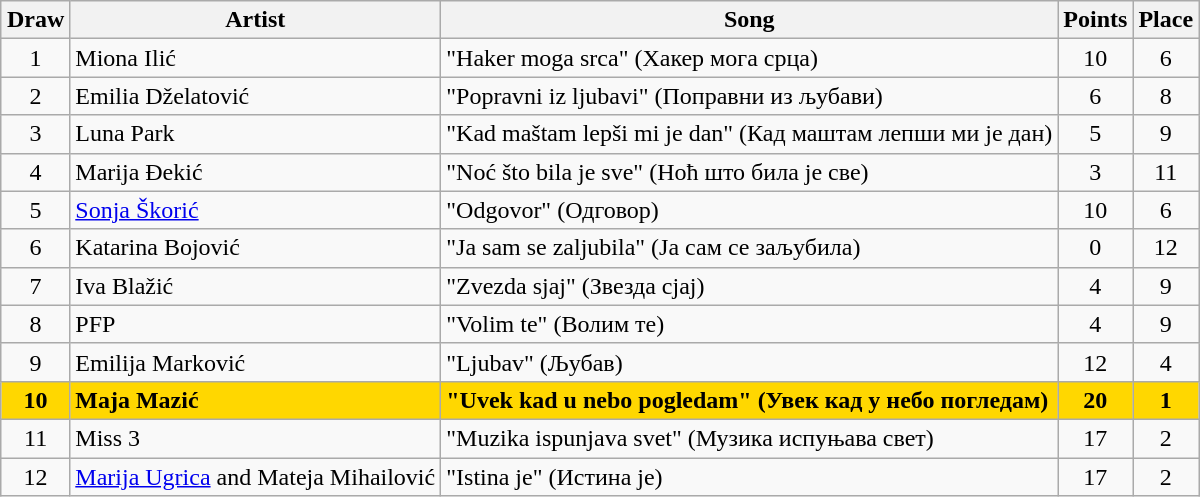<table class="sortable wikitable" style="margin: 1em auto 1em auto; text-align:center">
<tr>
<th>Draw</th>
<th>Artist</th>
<th>Song</th>
<th>Points</th>
<th>Place</th>
</tr>
<tr>
<td>1</td>
<td align="left">Miona Ilić</td>
<td align="left">"Haker moga srca" (Хакер мога срца)</td>
<td>10</td>
<td>6</td>
</tr>
<tr>
<td>2</td>
<td align="left">Emilia Dželatović</td>
<td align="left">"Popravni iz ljubavi" (Поправни из љубави)</td>
<td>6</td>
<td>8</td>
</tr>
<tr>
<td>3</td>
<td align="left">Luna Park</td>
<td align="left">"Kad maštam lepši mi je dan" (Кад маштам лепши ми је дан)</td>
<td>5</td>
<td>9</td>
</tr>
<tr>
<td>4</td>
<td align="left">Marija Đekić</td>
<td align="left">"Noć što bila je sve" (Ноћ што била је све)</td>
<td>3</td>
<td>11</td>
</tr>
<tr>
<td>5</td>
<td align="left"><a href='#'>Sonja Škorić</a></td>
<td align="left">"Odgovor" (Одговор)</td>
<td>10</td>
<td>6</td>
</tr>
<tr>
<td>6</td>
<td align="left">Katarina Bojović</td>
<td align="left">"Ja sam se zaljubila" (Ја сам се заљубила)</td>
<td>0</td>
<td>12</td>
</tr>
<tr>
<td>7</td>
<td align="left">Iva Blažić</td>
<td align="left">"Zvezda sjaj" (Звезда сјај)</td>
<td>4</td>
<td>9</td>
</tr>
<tr>
<td>8</td>
<td align="left">PFP</td>
<td align="left">"Volim te" (Волим те)</td>
<td>4</td>
<td>9</td>
</tr>
<tr>
<td>9</td>
<td align="left">Emilija Marković</td>
<td align="left">"Ljubav" (Љубав)</td>
<td>12</td>
<td>4</td>
</tr>
<tr bgcolor="gold">
<td><strong>10</strong></td>
<td align="left"><strong>Maja Mazić</strong></td>
<td align="left"><strong>"Uvek kad u nebo pogledam" (Увек кад у небо погледам)</strong></td>
<td><strong>20</strong></td>
<td><strong>1</strong></td>
</tr>
<tr>
<td>11</td>
<td align="left">Miss 3</td>
<td align="left">"Muzika ispunjava svet" (Музика испуњава свет)</td>
<td>17</td>
<td>2</td>
</tr>
<tr>
<td>12</td>
<td align="left"><a href='#'>Marija Ugrica</a> and Mateja Mihailović</td>
<td align="left">"Istina je" (Истина је)</td>
<td>17</td>
<td>2</td>
</tr>
</table>
